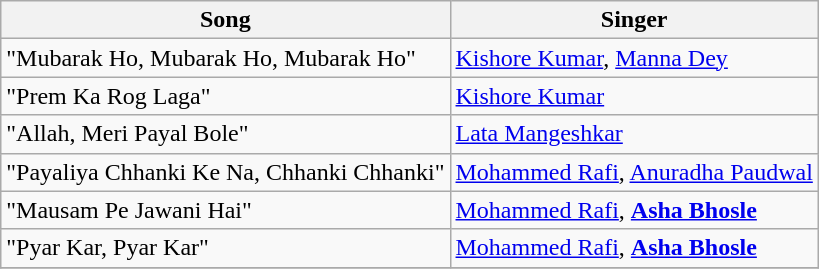<table class="wikitable">
<tr>
<th>Song</th>
<th>Singer</th>
</tr>
<tr>
<td>"Mubarak Ho, Mubarak Ho, Mubarak Ho"</td>
<td><a href='#'>Kishore Kumar</a>, <a href='#'>Manna Dey</a></td>
</tr>
<tr>
<td>"Prem Ka Rog Laga"</td>
<td><a href='#'>Kishore Kumar</a></td>
</tr>
<tr>
<td>"Allah, Meri Payal Bole"</td>
<td><a href='#'>Lata Mangeshkar</a></td>
</tr>
<tr>
<td>"Payaliya Chhanki Ke Na, Chhanki Chhanki"</td>
<td><a href='#'>Mohammed Rafi</a>, <a href='#'>Anuradha Paudwal</a></td>
</tr>
<tr>
<td>"Mausam Pe Jawani Hai"</td>
<td><a href='#'>Mohammed Rafi</a>, <strong><a href='#'>Asha Bhosle</a></strong></td>
</tr>
<tr>
<td>"Pyar Kar, Pyar Kar"</td>
<td><a href='#'>Mohammed Rafi</a>, <strong><a href='#'>Asha Bhosle</a></strong></td>
</tr>
<tr>
</tr>
</table>
